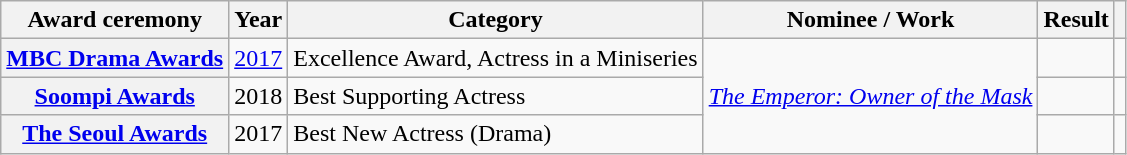<table class="wikitable plainrowheaders sortable">
<tr>
<th scope="col">Award ceremony</th>
<th scope="col">Year</th>
<th scope="col">Category</th>
<th scope="col">Nominee / Work</th>
<th scope="col">Result</th>
<th scope="col" class="unsortable"></th>
</tr>
<tr>
<th scope="row"><a href='#'>MBC Drama Awards</a></th>
<td style="text-align:center"><a href='#'>2017</a></td>
<td>Excellence Award, Actress in a Miniseries</td>
<td rowspan="3"><em><a href='#'>The Emperor: Owner of the Mask</a></em></td>
<td></td>
<td style="text-align:center"></td>
</tr>
<tr>
<th scope="row"><a href='#'>Soompi Awards</a></th>
<td style="text-align:center">2018</td>
<td>Best Supporting Actress</td>
<td></td>
<td style="text-align:center"></td>
</tr>
<tr>
<th scope="row"><a href='#'>The Seoul Awards</a></th>
<td style="text-align:center">2017</td>
<td>Best New Actress (Drama)</td>
<td></td>
<td style="text-align:center"></td>
</tr>
</table>
